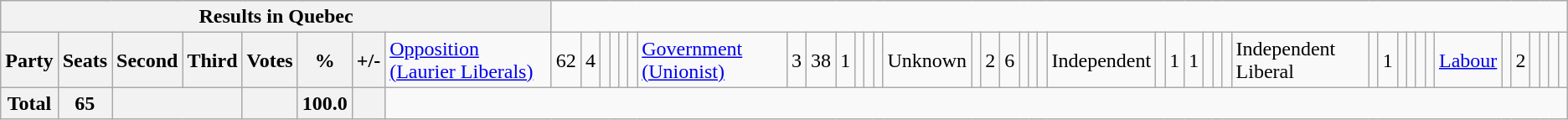<table class="wikitable">
<tr>
<th colspan=9>Results in Quebec</th>
</tr>
<tr>
<th colspan=2>Party</th>
<th>Seats</th>
<th>Second</th>
<th>Third</th>
<th>Votes</th>
<th>%</th>
<th>+/-<br></th>
<td><a href='#'>Opposition (Laurier Liberals)</a></td>
<td align="right">62</td>
<td align="right">4</td>
<td align="right"></td>
<td align="right"></td>
<td align="right"></td>
<td align="right"><br></td>
<td><a href='#'>Government (Unionist)</a></td>
<td align="right">3</td>
<td align="right">38</td>
<td align="right">1</td>
<td align="right"></td>
<td align="right"></td>
<td align="right"><br></td>
<td>Unknown</td>
<td align="right"></td>
<td align="right">2</td>
<td align="right">6</td>
<td align="right"></td>
<td align="right"></td>
<td align="right"><br></td>
<td>Independent</td>
<td align="right"></td>
<td align="right">1</td>
<td align="right">1</td>
<td align="right"></td>
<td align="right"></td>
<td align="right"><br></td>
<td>Independent Liberal</td>
<td align="right"></td>
<td align="right">1</td>
<td align="right"></td>
<td align="right"></td>
<td align="right"></td>
<td align="right"><br></td>
<td><a href='#'>Labour</a></td>
<td align="right"></td>
<td align="right">2</td>
<td align="right"></td>
<td align="right"></td>
<td align="right"></td>
<td align="right"></td>
</tr>
<tr>
<th colspan="2">Total</th>
<th>65</th>
<th colspan="2"></th>
<th></th>
<th>100.0</th>
<th></th>
</tr>
</table>
